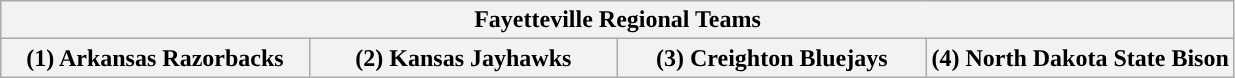<table class="wikitable">
<tr>
<th colspan=4>Fayetteville Regional Teams</th>
</tr>
<tr>
<th style="width: 25%; ">(1) Arkansas Razorbacks</th>
<th style="width: 25%; ">(2) Kansas Jayhawks</th>
<th style="width: 25%; ">(3) Creighton Bluejays</th>
<th style="width: 25%; ">(4) North Dakota State Bison</th>
</tr>
</table>
